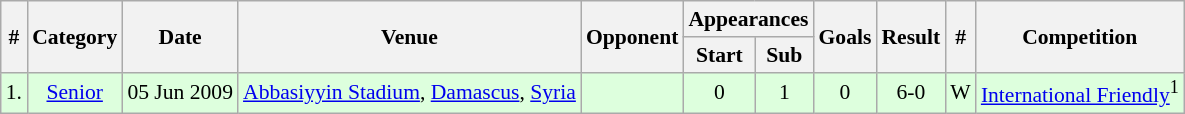<table class="wikitable" style="font-size:90%; text-align: center;">
<tr>
<th rowspan="2">#</th>
<th rowspan="2">Category</th>
<th rowspan="2">Date</th>
<th rowspan="2">Venue</th>
<th rowspan="2">Opponent</th>
<th colspan="2">Appearances</th>
<th rowspan="2">Goals</th>
<th rowspan="2">Result</th>
<th rowspan="2">#</th>
<th rowspan="2">Competition</th>
</tr>
<tr>
<th>Start</th>
<th>Sub</th>
</tr>
<tr bgcolor=#DDFFDD>
<td align="left">1.</td>
<td><a href='#'>Senior</a></td>
<td>05 Jun 2009</td>
<td align="left"><a href='#'>Abbasiyyin Stadium</a>, <a href='#'>Damascus</a>, <a href='#'>Syria</a></td>
<td align="left"></td>
<td>0</td>
<td>1</td>
<td>0</td>
<td>6-0</td>
<td>W</td>
<td align="left"><a href='#'>International Friendly</a><sup>1</sup></td>
</tr>
</table>
